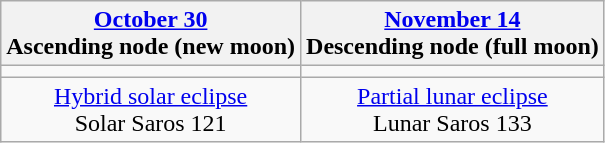<table class="wikitable">
<tr>
<th><a href='#'>October 30</a><br>Ascending node (new moon)<br></th>
<th><a href='#'>November 14</a><br>Descending node (full moon)<br></th>
</tr>
<tr>
<td></td>
<td></td>
</tr>
<tr align=center>
<td><a href='#'>Hybrid solar eclipse</a><br>Solar Saros 121</td>
<td><a href='#'>Partial lunar eclipse</a><br>Lunar Saros 133</td>
</tr>
</table>
